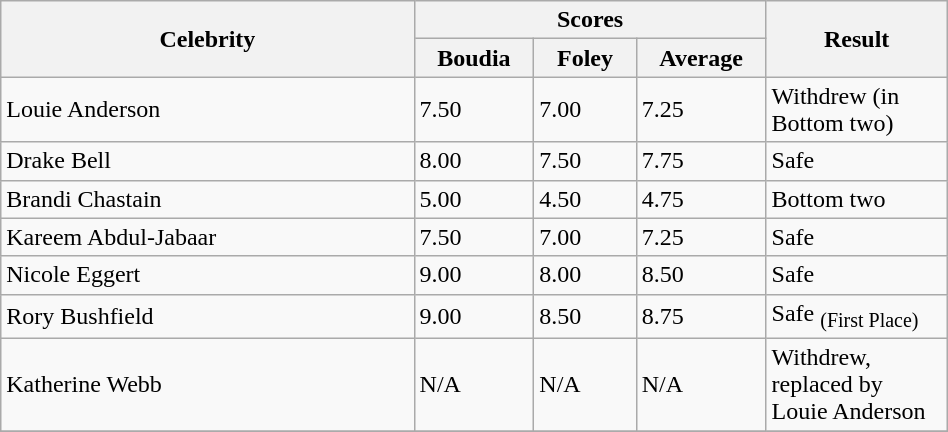<table class="wikitable" width="50%">
<tr>
<th width="25%" rowspan="2">Celebrity</th>
<th width="15%" colspan="3">Scores</th>
<th width="10%" rowspan="2">Result</th>
</tr>
<tr>
<th width="5%">Boudia</th>
<th width="5%">Foley</th>
<th width="5%">Average</th>
</tr>
<tr>
<td>Louie Anderson</td>
<td>7.50</td>
<td>7.00</td>
<td>7.25</td>
<td>Withdrew (in Bottom two)</td>
</tr>
<tr>
<td>Drake Bell</td>
<td>8.00</td>
<td>7.50</td>
<td>7.75</td>
<td>Safe</td>
</tr>
<tr>
<td>Brandi Chastain</td>
<td>5.00</td>
<td>4.50</td>
<td>4.75</td>
<td>Bottom two</td>
</tr>
<tr>
<td>Kareem Abdul-Jabaar</td>
<td>7.50</td>
<td>7.00</td>
<td>7.25</td>
<td>Safe</td>
</tr>
<tr>
<td>Nicole Eggert</td>
<td>9.00</td>
<td>8.00</td>
<td>8.50</td>
<td>Safe</td>
</tr>
<tr>
<td>Rory Bushfield</td>
<td>9.00</td>
<td>8.50</td>
<td>8.75</td>
<td>Safe <sub>(First Place)</sub></td>
</tr>
<tr>
<td>Katherine Webb</td>
<td>N/A</td>
<td>N/A</td>
<td>N/A</td>
<td>Withdrew, replaced by Louie Anderson</td>
</tr>
<tr>
</tr>
</table>
